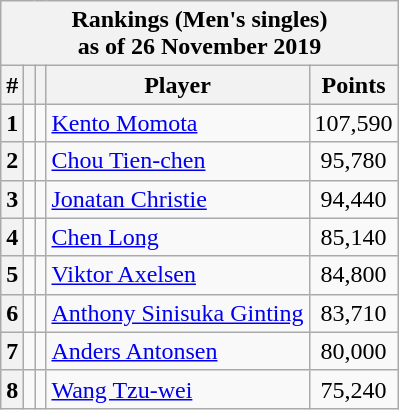<table class="sortable wikitable">
<tr>
<th colspan="6">Rankings (Men's singles)<br>as of 26 November 2019</th>
</tr>
<tr>
<th>#</th>
<th></th>
<th></th>
<th>Player</th>
<th>Points</th>
</tr>
<tr>
<th>1</th>
<td align="center"></td>
<td></td>
<td><a href='#'>Kento Momota</a></td>
<td align="center">107,590</td>
</tr>
<tr>
<th>2</th>
<td align="center"></td>
<td></td>
<td><a href='#'>Chou Tien-chen</a></td>
<td align="center">95,780</td>
</tr>
<tr>
<th>3</th>
<td align="center"></td>
<td></td>
<td><a href='#'>Jonatan Christie</a></td>
<td align="center">94,440</td>
</tr>
<tr>
<th>4</th>
<td align="center"></td>
<td></td>
<td><a href='#'>Chen Long</a></td>
<td align="center">85,140</td>
</tr>
<tr>
<th>5</th>
<td align="center"></td>
<td></td>
<td><a href='#'>Viktor Axelsen</a></td>
<td align="center">84,800</td>
</tr>
<tr>
<th>6</th>
<td align="center"></td>
<td></td>
<td><a href='#'>Anthony Sinisuka Ginting</a></td>
<td align="center">83,710</td>
</tr>
<tr>
<th>7</th>
<td align="center"></td>
<td></td>
<td><a href='#'>Anders Antonsen</a></td>
<td align="center">80,000</td>
</tr>
<tr>
<th>8</th>
<td align="center"></td>
<td></td>
<td><a href='#'>Wang Tzu-wei</a></td>
<td align="center">75,240</td>
</tr>
</table>
